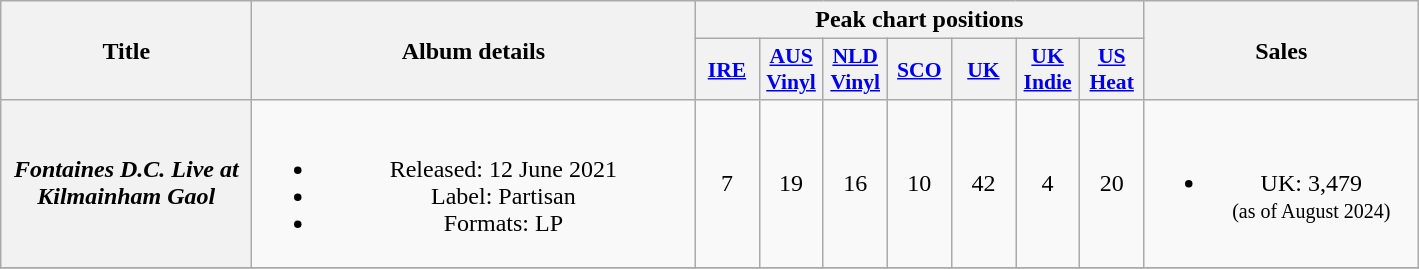<table class="wikitable plainrowheaders" style="text-align:center;">
<tr>
<th scope="col" rowspan="2" style="width:10em;">Title</th>
<th scope="col" rowspan="2" style="width:18em;">Album details</th>
<th scope="col" colspan="7">Peak chart positions</th>
<th scope="col" rowspan="2" style="width:11em;">Sales</th>
</tr>
<tr>
<th scope="col" style="width:2.5em;font-size:90%;"><a href='#'>IRE</a><br></th>
<th scope="col" style="width:2.5em;font-size:90%;"><a href='#'>AUS<br>Vinyl</a><br></th>
<th scope="col" style="width:2.5em;font-size:90%;"><a href='#'>NLD<br>Vinyl</a><br></th>
<th scope="col" style="width:2.5em;font-size:90%;"><a href='#'>SCO</a><br></th>
<th scope="col" style="width:2.5em;font-size:90%;"><a href='#'>UK</a><br></th>
<th scope="col" style="width:2.5em;font-size:90%;"><a href='#'>UK<br>Indie</a><br></th>
<th scope="col" style="width:2.5em;font-size:90%;"><a href='#'>US<br>Heat</a><br></th>
</tr>
<tr>
<th scope="row"><em>Fontaines D.C. Live at Kilmainham Gaol</em></th>
<td><br><ul><li>Released: 12 June 2021</li><li>Label: Partisan</li><li>Formats: LP</li></ul></td>
<td>7</td>
<td>19</td>
<td>16</td>
<td>10</td>
<td>42</td>
<td>4</td>
<td>20</td>
<td><br><ul><li>UK: 3,479<br><small>(as of August 2024)</small></li></ul></td>
</tr>
<tr>
</tr>
</table>
